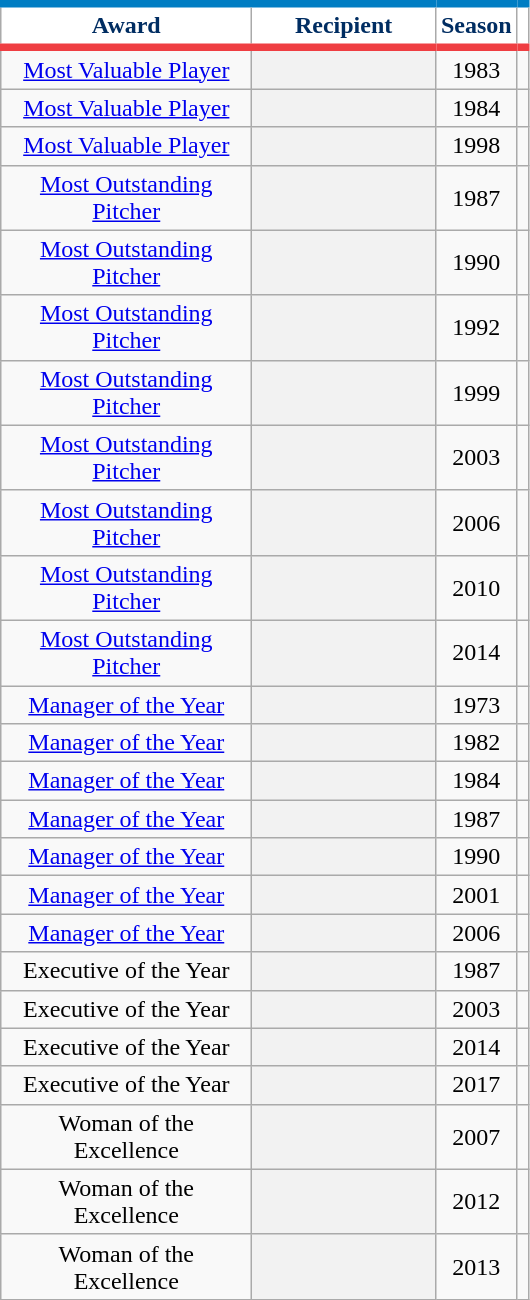<table class="wikitable sortable plainrowheaders" style="text-align:center">
<tr>
<th scope="col" style="background-color:#ffffff; border-top:#007dc3 5px solid; border-bottom:#ef3e42 5px solid; color:#002d62" width="160px">Award</th>
<th scope="col" style="background-color:#ffffff; border-top:#007dc3 5px solid; border-bottom:#ef3e42 5px solid; color:#002d62" width="115px">Recipient</th>
<th scope="col" style="background-color:#ffffff; border-top:#007dc3 5px solid; border-bottom:#ef3e42 5px solid; color:#002d62">Season</th>
<th class="unsortable" scope="col" style="background-color:#ffffff; border-top:#007dc3 5px solid; border-bottom:#ef3e42 5px solid; color:#002d62"></th>
</tr>
<tr>
<td><a href='#'>Most Valuable Player</a></td>
<th scope="row" style="text-align:center"></th>
<td>1983</td>
<td></td>
</tr>
<tr>
<td><a href='#'>Most Valuable Player</a></td>
<th scope="row" style="text-align:center"></th>
<td>1984</td>
<td></td>
</tr>
<tr>
<td><a href='#'>Most Valuable Player</a></td>
<th scope="row" style="text-align:center"></th>
<td>1998</td>
<td></td>
</tr>
<tr>
<td><a href='#'>Most Outstanding Pitcher</a></td>
<th scope="row" style="text-align:center"></th>
<td>1987</td>
<td></td>
</tr>
<tr>
<td><a href='#'>Most Outstanding Pitcher</a></td>
<th scope="row" style="text-align:center"></th>
<td>1990</td>
<td></td>
</tr>
<tr>
<td><a href='#'>Most Outstanding Pitcher</a></td>
<th scope="row" style="text-align:center"></th>
<td>1992</td>
<td></td>
</tr>
<tr>
<td><a href='#'>Most Outstanding Pitcher</a></td>
<th scope="row" style="text-align:center"></th>
<td>1999</td>
<td></td>
</tr>
<tr>
<td><a href='#'>Most Outstanding Pitcher</a></td>
<th scope="row" style="text-align:center"></th>
<td>2003</td>
<td></td>
</tr>
<tr>
<td><a href='#'>Most Outstanding Pitcher</a></td>
<th scope="row" style="text-align:center"></th>
<td>2006</td>
<td></td>
</tr>
<tr>
<td><a href='#'>Most Outstanding Pitcher</a></td>
<th scope="row" style="text-align:center"></th>
<td>2010</td>
<td></td>
</tr>
<tr>
<td><a href='#'>Most Outstanding Pitcher</a></td>
<th scope="row" style="text-align:center"></th>
<td>2014</td>
<td></td>
</tr>
<tr>
<td><a href='#'>Manager of the Year</a></td>
<th scope="row" style="text-align:center"></th>
<td>1973</td>
<td></td>
</tr>
<tr>
<td><a href='#'>Manager of the Year</a></td>
<th scope="row" style="text-align:center"></th>
<td>1982</td>
<td></td>
</tr>
<tr>
<td><a href='#'>Manager of the Year</a></td>
<th scope="row" style="text-align:center"></th>
<td>1984</td>
<td></td>
</tr>
<tr>
<td><a href='#'>Manager of the Year</a></td>
<th scope="row" style="text-align:center"></th>
<td>1987</td>
<td></td>
</tr>
<tr>
<td><a href='#'>Manager of the Year</a></td>
<th scope="row" style="text-align:center"></th>
<td>1990</td>
<td></td>
</tr>
<tr>
<td><a href='#'>Manager of the Year</a></td>
<th scope="row" style="text-align:center"></th>
<td>2001</td>
<td></td>
</tr>
<tr>
<td><a href='#'>Manager of the Year</a></td>
<th scope="row" style="text-align:center"></th>
<td>2006</td>
<td></td>
</tr>
<tr>
<td>Executive of the Year</td>
<th scope="row" style="text-align:center"></th>
<td>1987</td>
<td></td>
</tr>
<tr>
<td>Executive of the Year</td>
<th scope="row" style="text-align:center"></th>
<td>2003</td>
<td></td>
</tr>
<tr>
<td>Executive of the Year</td>
<th scope="row" style="text-align:center"></th>
<td>2014</td>
<td></td>
</tr>
<tr>
<td>Executive of the Year</td>
<th scope="row" style="text-align:center"></th>
<td>2017</td>
<td></td>
</tr>
<tr>
<td>Woman of the Excellence</td>
<th scope="row" style="text-align:center"></th>
<td>2007</td>
<td></td>
</tr>
<tr>
<td>Woman of the Excellence</td>
<th scope="row" style="text-align:center"></th>
<td>2012</td>
<td></td>
</tr>
<tr>
<td>Woman of the Excellence</td>
<th scope="row" style="text-align:center"></th>
<td>2013</td>
<td></td>
</tr>
</table>
